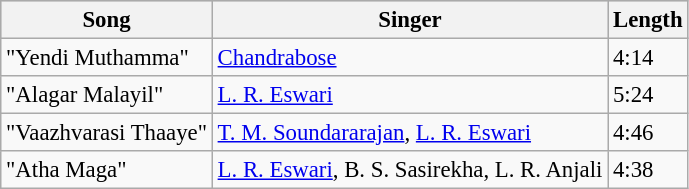<table class="wikitable" style="border- collapse:collapse; font-size:95%;">
<tr style="background:#cccccf; text-align:center;">
<th><strong>Song</strong></th>
<th>Singer</th>
<th>Length</th>
</tr>
<tr>
<td>"Yendi Muthamma"</td>
<td><a href='#'>Chandrabose</a></td>
<td>4:14</td>
</tr>
<tr>
<td>"Alagar Malayil"</td>
<td><a href='#'>L. R. Eswari</a></td>
<td>5:24</td>
</tr>
<tr>
<td>"Vaazhvarasi Thaaye"</td>
<td><a href='#'>T. M. Soundararajan</a>, <a href='#'>L. R. Eswari</a></td>
<td>4:46</td>
</tr>
<tr>
<td>"Atha Maga"</td>
<td><a href='#'>L. R. Eswari</a>, B. S. Sasirekha, L. R. Anjali</td>
<td>4:38</td>
</tr>
</table>
